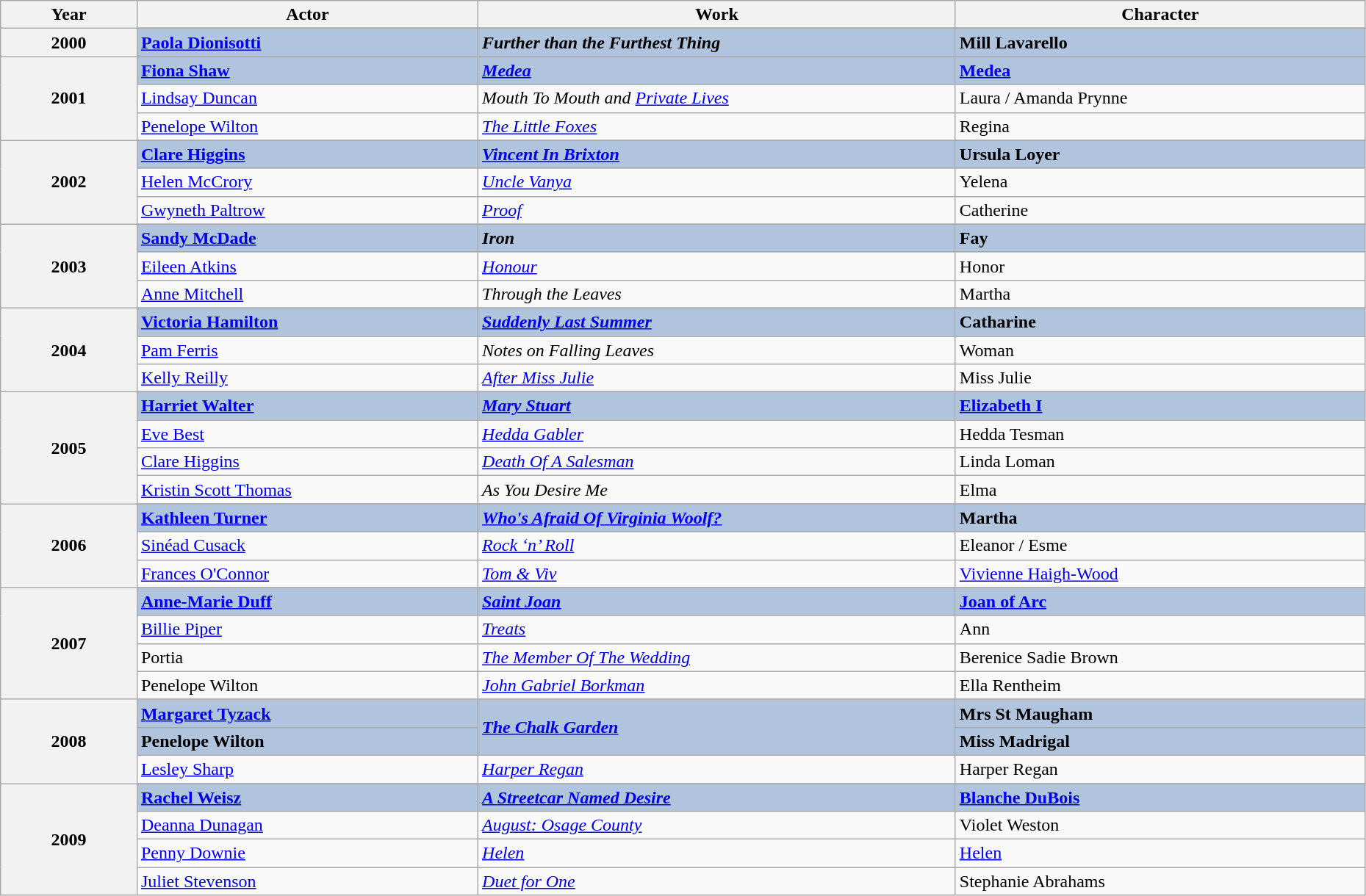<table class="wikitable" style="width:98%;">
<tr>
<th style="width:10%;">Year</th>
<th style="width:25%;">Actor</th>
<th style="width:35%;">Work</th>
<th style="width:30%;">Character</th>
</tr>
<tr>
<th rowspan="2" align="center">2000</th>
</tr>
<tr style="background:#B0C4DE">
<td><strong><a href='#'>Paola Dionisotti</a></strong></td>
<td><strong><em>Further than the Furthest Thing</em></strong></td>
<td><strong>Mill Lavarello</strong></td>
</tr>
<tr>
<th rowspan="4" align="center">2001<br></th>
</tr>
<tr style="background:#B0C4DE">
<td><strong><a href='#'>Fiona Shaw</a></strong></td>
<td><strong><em><a href='#'>Medea</a></em></strong></td>
<td><strong><a href='#'>Medea</a></strong></td>
</tr>
<tr>
<td><a href='#'>Lindsay Duncan</a></td>
<td><em>Mouth To Mouth and <a href='#'>Private Lives</a></em></td>
<td>Laura / Amanda Prynne</td>
</tr>
<tr>
<td><a href='#'>Penelope Wilton</a></td>
<td><em><a href='#'>The Little Foxes</a></em></td>
<td>Regina</td>
</tr>
<tr>
<th rowspan="4" align="center">2002<br></th>
</tr>
<tr style="background:#B0C4DE">
<td><strong><a href='#'>Clare Higgins</a></strong></td>
<td><em><a href='#'><strong>Vincent In Brixton</strong></a></em></td>
<td><strong>Ursula Loyer</strong></td>
</tr>
<tr>
<td><a href='#'>Helen McCrory</a></td>
<td><em><a href='#'>Uncle Vanya</a></em></td>
<td>Yelena</td>
</tr>
<tr>
<td><a href='#'>Gwyneth Paltrow</a></td>
<td><em><a href='#'>Proof</a></em></td>
<td>Catherine</td>
</tr>
<tr>
<th rowspan="4" align="center">2003<br></th>
</tr>
<tr style="background:#B0C4DE">
<td><strong><a href='#'>Sandy McDade</a></strong></td>
<td><strong><em>Iron</em></strong></td>
<td><strong>Fay</strong></td>
</tr>
<tr>
<td><a href='#'>Eileen Atkins</a></td>
<td><em><a href='#'>Honour</a></em></td>
<td>Honor</td>
</tr>
<tr>
<td><a href='#'>Anne Mitchell</a></td>
<td><em>Through the Leaves</em></td>
<td>Martha</td>
</tr>
<tr>
<th rowspan="4" align="center">2004<br></th>
</tr>
<tr style="background:#B0C4DE">
<td><strong><a href='#'>Victoria Hamilton</a></strong></td>
<td><strong><em><a href='#'>Suddenly Last Summer</a></em></strong></td>
<td><strong>Catharine</strong></td>
</tr>
<tr>
<td><a href='#'>Pam Ferris</a></td>
<td><em>Notes on Falling Leaves</em></td>
<td>Woman</td>
</tr>
<tr>
<td><a href='#'>Kelly Reilly</a></td>
<td><em><a href='#'>After Miss Julie</a></em></td>
<td>Miss Julie</td>
</tr>
<tr>
<th rowspan="5" align="center">2005<br></th>
</tr>
<tr style="background:#B0C4DE">
<td><strong><a href='#'>Harriet Walter</a></strong></td>
<td><a href='#'><strong><em>Mary Stuart</em></strong></a></td>
<td><strong><a href='#'>Elizabeth I</a></strong></td>
</tr>
<tr>
<td><a href='#'>Eve Best</a></td>
<td><em><a href='#'>Hedda Gabler</a></em></td>
<td>Hedda Tesman</td>
</tr>
<tr>
<td><a href='#'>Clare Higgins</a></td>
<td><a href='#'><em>Death Of A Salesman</em></a></td>
<td>Linda Loman</td>
</tr>
<tr>
<td><a href='#'>Kristin Scott Thomas</a></td>
<td><em>As You Desire Me</em></td>
<td>Elma</td>
</tr>
<tr>
<th rowspan="4" align="center">2006<br></th>
</tr>
<tr style="background:#B0C4DE">
<td><strong><a href='#'>Kathleen Turner</a></strong></td>
<td><strong><em><a href='#'>Who's Afraid Of Virginia Woolf?</a></em></strong></td>
<td><strong>Martha</strong></td>
</tr>
<tr>
<td><a href='#'>Sinéad Cusack</a></td>
<td><em><a href='#'>Rock ‘n’ Roll</a></em></td>
<td>Eleanor / Esme</td>
</tr>
<tr>
<td><a href='#'>Frances O'Connor</a></td>
<td><em><a href='#'>Tom & Viv</a></em></td>
<td><a href='#'>Vivienne Haigh-Wood</a></td>
</tr>
<tr>
<th rowspan="5" align="center">2007<br></th>
</tr>
<tr style="background:#B0C4DE">
<td><strong><a href='#'>Anne-Marie Duff</a></strong></td>
<td><strong><em><a href='#'>Saint Joan</a></em></strong></td>
<td><strong><a href='#'>Joan of Arc</a></strong></td>
</tr>
<tr>
<td><a href='#'>Billie Piper</a></td>
<td><em><a href='#'>Treats</a></em></td>
<td>Ann</td>
</tr>
<tr>
<td>Portia</td>
<td><em><a href='#'>The Member Of The Wedding</a></em></td>
<td>Berenice Sadie Brown</td>
</tr>
<tr>
<td>Penelope Wilton</td>
<td><em><a href='#'>John Gabriel Borkman</a></em></td>
<td>Ella Rentheim</td>
</tr>
<tr>
<th rowspan="4" align="center">2008<br></th>
</tr>
<tr style="background:#B0C4DE">
<td><strong><a href='#'>Margaret Tyzack</a></strong></td>
<td rowspan="2"><strong><em><a href='#'>The Chalk Garden</a></em></strong></td>
<td><strong>Mrs St Maugham</strong></td>
</tr>
<tr style="background:#B0C4DE">
<td><strong>Penelope Wilton</strong></td>
<td><strong>Miss Madrigal</strong></td>
</tr>
<tr>
<td><a href='#'>Lesley Sharp</a></td>
<td><em><a href='#'>Harper Regan</a></em></td>
<td>Harper Regan</td>
</tr>
<tr>
<th rowspan="5" align="center">2009<br></th>
</tr>
<tr style="background:#B0C4DE">
<td><strong><a href='#'>Rachel Weisz</a></strong></td>
<td><strong><em><a href='#'>A Streetcar Named Desire</a></em></strong></td>
<td><strong><a href='#'>Blanche DuBois</a></strong></td>
</tr>
<tr>
<td><a href='#'>Deanna Dunagan</a></td>
<td><em><a href='#'>August: Osage County</a></em></td>
<td>Violet Weston</td>
</tr>
<tr>
<td><a href='#'>Penny Downie</a></td>
<td><em><a href='#'>Helen</a></em></td>
<td><a href='#'>Helen</a></td>
</tr>
<tr>
<td><a href='#'>Juliet Stevenson</a></td>
<td><em><a href='#'>Duet for One</a></em></td>
<td>Stephanie Abrahams</td>
</tr>
</table>
